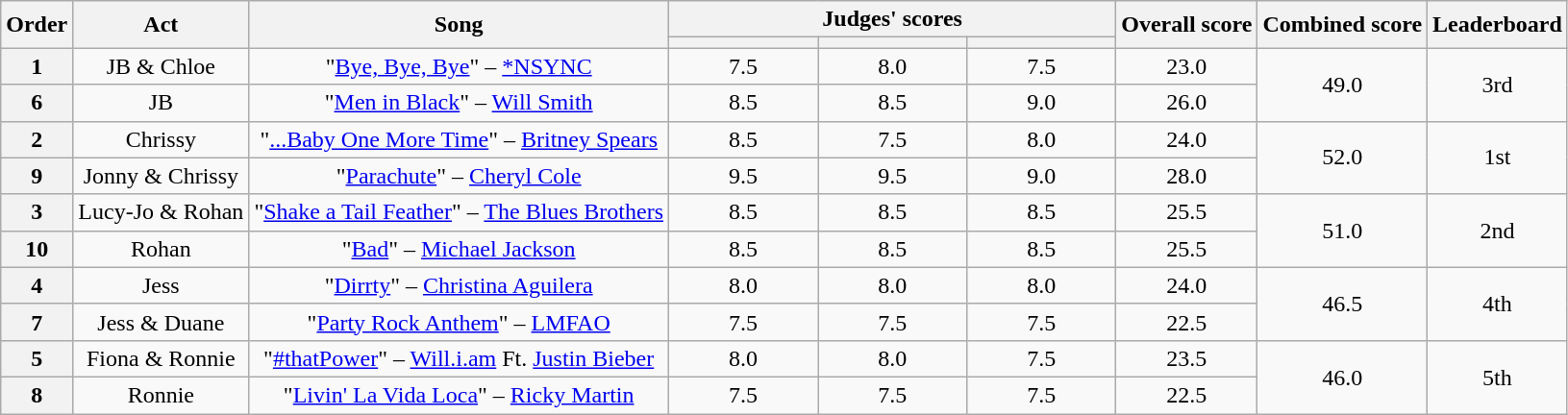<table class="wikitable plainrowheaders" style="text-align:center;">
<tr>
<th scope="col" rowspan=2>Order</th>
<th scope="col" rowspan=2>Act</th>
<th scope="col" rowspan=2>Song</th>
<th scope="col" colspan=3>Judges' scores</th>
<th scope="col" rowspan=2>Overall score</th>
<th scope="col" rowspan=2>Combined score</th>
<th scope="col" rowspan=2>Leaderboard</th>
</tr>
<tr>
<th scope="col" style="width:6em;"></th>
<th scope="col" style="width:6em;"></th>
<th scope="col" style="width:6em;"></th>
</tr>
<tr>
<th scope="col">1</th>
<td>JB & Chloe</td>
<td>"<a href='#'>Bye, Bye, Bye</a>" –  <a href='#'>*NSYNC</a></td>
<td>7.5</td>
<td>8.0</td>
<td>7.5</td>
<td>23.0</td>
<td rowspan="2">49.0</td>
<td rowspan="2">3rd</td>
</tr>
<tr>
<th scope="col">6</th>
<td>JB</td>
<td>"<a href='#'>Men in Black</a>" – <a href='#'>Will Smith</a></td>
<td>8.5</td>
<td>8.5</td>
<td>9.0</td>
<td>26.0</td>
</tr>
<tr>
<th scope="col">2</th>
<td>Chrissy</td>
<td>"<a href='#'>...Baby One More Time</a>" – <a href='#'>Britney Spears</a></td>
<td>8.5</td>
<td>7.5</td>
<td>8.0</td>
<td>24.0</td>
<td rowspan="2">52.0</td>
<td rowspan="2">1st</td>
</tr>
<tr>
<th scope="col">9</th>
<td>Jonny & Chrissy</td>
<td>"<a href='#'>Parachute</a>" – <a href='#'>Cheryl Cole</a></td>
<td>9.5</td>
<td>9.5</td>
<td>9.0</td>
<td>28.0</td>
</tr>
<tr>
<th scope="col">3</th>
<td>Lucy-Jo & Rohan</td>
<td>"<a href='#'>Shake a Tail Feather</a>" – <a href='#'>The Blues Brothers</a></td>
<td>8.5</td>
<td>8.5</td>
<td>8.5</td>
<td>25.5</td>
<td rowspan="2">51.0</td>
<td rowspan="2">2nd</td>
</tr>
<tr>
<th scope="col">10</th>
<td>Rohan</td>
<td>"<a href='#'>Bad</a>" – <a href='#'>Michael Jackson</a></td>
<td>8.5</td>
<td>8.5</td>
<td>8.5</td>
<td>25.5</td>
</tr>
<tr>
<th scope="col">4</th>
<td>Jess</td>
<td>"<a href='#'>Dirrty</a>" – <a href='#'>Christina Aguilera</a></td>
<td>8.0</td>
<td>8.0</td>
<td>8.0</td>
<td>24.0</td>
<td rowspan="2">46.5</td>
<td rowspan="2">4th</td>
</tr>
<tr>
<th scope="col">7</th>
<td>Jess & Duane</td>
<td>"<a href='#'>Party Rock Anthem</a>" – <a href='#'>LMFAO</a></td>
<td>7.5</td>
<td>7.5</td>
<td>7.5</td>
<td>22.5</td>
</tr>
<tr>
<th scope="col">5</th>
<td>Fiona & Ronnie</td>
<td>"<a href='#'>#thatPower</a>" – <a href='#'>Will.i.am</a> Ft. <a href='#'>Justin Bieber</a></td>
<td>8.0</td>
<td>8.0</td>
<td>7.5</td>
<td>23.5</td>
<td rowspan="2">46.0</td>
<td rowspan="2">5th</td>
</tr>
<tr>
<th scope="col">8</th>
<td>Ronnie</td>
<td>"<a href='#'>Livin' La Vida Loca</a>" – <a href='#'>Ricky Martin</a></td>
<td>7.5</td>
<td>7.5</td>
<td>7.5</td>
<td>22.5</td>
</tr>
</table>
